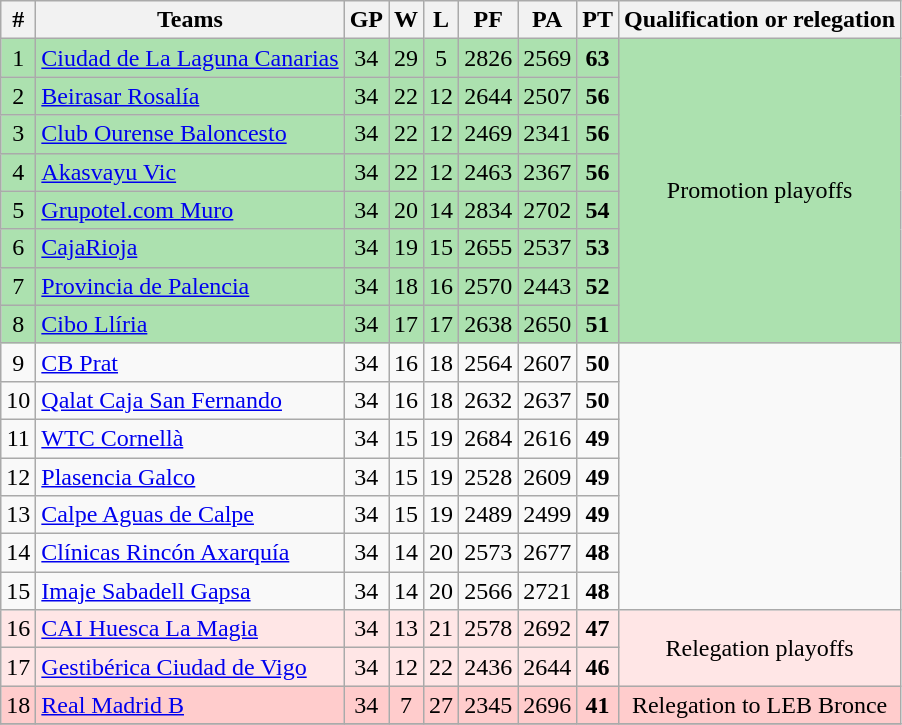<table class="wikitable" style="text-align: center;">
<tr>
<th>#</th>
<th>Teams</th>
<th>GP</th>
<th>W</th>
<th>L</th>
<th>PF</th>
<th>PA</th>
<th>PT</th>
<th>Qualification or relegation</th>
</tr>
<tr bgcolor=ACE1AF>
<td>1</td>
<td align="left"><a href='#'>Ciudad de La Laguna Canarias</a></td>
<td>34</td>
<td>29</td>
<td>5</td>
<td>2826</td>
<td>2569</td>
<td><strong>63</strong></td>
<td rowspan=8>Promotion playoffs</td>
</tr>
<tr bgcolor=ACE1AF>
<td>2</td>
<td align="left"><a href='#'>Beirasar Rosalía</a></td>
<td>34</td>
<td>22</td>
<td>12</td>
<td>2644</td>
<td>2507</td>
<td><strong>56</strong></td>
</tr>
<tr bgcolor=ACE1AF>
<td>3</td>
<td align="left"><a href='#'>Club Ourense Baloncesto</a></td>
<td>34</td>
<td>22</td>
<td>12</td>
<td>2469</td>
<td>2341</td>
<td><strong>56</strong></td>
</tr>
<tr bgcolor=ACE1AF>
<td>4</td>
<td align="left"><a href='#'>Akasvayu Vic</a></td>
<td>34</td>
<td>22</td>
<td>12</td>
<td>2463</td>
<td>2367</td>
<td><strong>56</strong></td>
</tr>
<tr bgcolor=ACE1AF>
<td>5</td>
<td align="left"><a href='#'>Grupotel.com Muro</a></td>
<td>34</td>
<td>20</td>
<td>14</td>
<td>2834</td>
<td>2702</td>
<td><strong>54</strong></td>
</tr>
<tr bgcolor=ACE1AF>
<td>6</td>
<td align="left"><a href='#'>CajaRioja</a></td>
<td>34</td>
<td>19</td>
<td>15</td>
<td>2655</td>
<td>2537</td>
<td><strong>53</strong></td>
</tr>
<tr bgcolor=ACE1AF>
<td>7</td>
<td align="left"><a href='#'>Provincia de Palencia</a></td>
<td>34</td>
<td>18</td>
<td>16</td>
<td>2570</td>
<td>2443</td>
<td><strong>52</strong></td>
</tr>
<tr bgcolor=ACE1AF>
<td>8</td>
<td align="left"><a href='#'>Cibo Llíria</a></td>
<td>34</td>
<td>17</td>
<td>17</td>
<td>2638</td>
<td>2650</td>
<td><strong>51</strong></td>
</tr>
<tr>
<td>9</td>
<td align="left"><a href='#'>CB Prat</a></td>
<td>34</td>
<td>16</td>
<td>18</td>
<td>2564</td>
<td>2607</td>
<td><strong>50</strong></td>
</tr>
<tr>
<td>10</td>
<td align="left"><a href='#'>Qalat Caja San Fernando</a></td>
<td>34</td>
<td>16</td>
<td>18</td>
<td>2632</td>
<td>2637</td>
<td><strong>50</strong></td>
</tr>
<tr>
<td>11</td>
<td align="left"><a href='#'>WTC Cornellà</a></td>
<td>34</td>
<td>15</td>
<td>19</td>
<td>2684</td>
<td>2616</td>
<td><strong>49</strong></td>
</tr>
<tr>
<td>12</td>
<td align="left"><a href='#'>Plasencia Galco</a></td>
<td>34</td>
<td>15</td>
<td>19</td>
<td>2528</td>
<td>2609</td>
<td><strong>49</strong></td>
</tr>
<tr>
<td>13</td>
<td align="left"><a href='#'>Calpe Aguas de Calpe</a></td>
<td>34</td>
<td>15</td>
<td>19</td>
<td>2489</td>
<td>2499</td>
<td><strong>49</strong></td>
</tr>
<tr>
<td>14</td>
<td align="left"><a href='#'>Clínicas Rincón Axarquía</a></td>
<td>34</td>
<td>14</td>
<td>20</td>
<td>2573</td>
<td>2677</td>
<td><strong>48</strong></td>
</tr>
<tr>
<td>15</td>
<td align="left"><a href='#'>Imaje Sabadell Gapsa</a></td>
<td>34</td>
<td>14</td>
<td>20</td>
<td>2566</td>
<td>2721</td>
<td><strong>48</strong></td>
</tr>
<tr bgcolor=FFE6E6>
<td>16</td>
<td align="left"><a href='#'>CAI Huesca La Magia</a></td>
<td>34</td>
<td>13</td>
<td>21</td>
<td>2578</td>
<td>2692</td>
<td><strong>47</strong></td>
<td rowspan=2>Relegation playoffs</td>
</tr>
<tr bgcolor=FFE6E6>
<td>17</td>
<td align="left"><a href='#'>Gestibérica Ciudad de Vigo</a></td>
<td>34</td>
<td>12</td>
<td>22</td>
<td>2436</td>
<td>2644</td>
<td><strong>46</strong></td>
</tr>
<tr bgcolor=FFCCCC>
<td>18</td>
<td align="left"><a href='#'>Real Madrid B</a></td>
<td>34</td>
<td>7</td>
<td>27</td>
<td>2345</td>
<td>2696</td>
<td><strong>41</strong></td>
<td>Relegation to LEB Bronce</td>
</tr>
<tr>
</tr>
</table>
